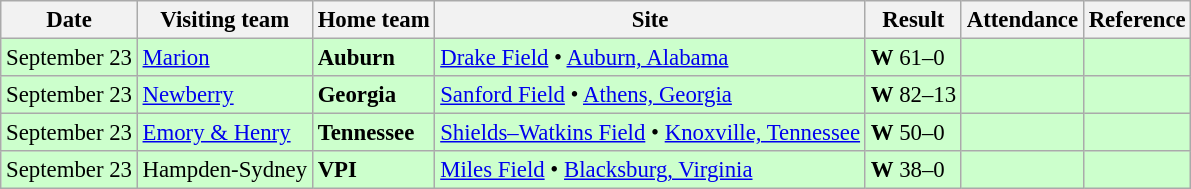<table class="wikitable" style="font-size:95%;">
<tr>
<th>Date</th>
<th>Visiting team</th>
<th>Home team</th>
<th>Site</th>
<th>Result</th>
<th>Attendance</th>
<th class="unsortable">Reference</th>
</tr>
<tr bgcolor=ccffcc>
<td>September 23</td>
<td><a href='#'>Marion</a></td>
<td><strong>Auburn</strong></td>
<td><a href='#'>Drake Field</a> • <a href='#'>Auburn, Alabama</a></td>
<td><strong>W</strong> 61–0</td>
<td></td>
<td></td>
</tr>
<tr bgcolor=ccffcc>
<td>September 23</td>
<td><a href='#'>Newberry</a></td>
<td><strong>Georgia</strong></td>
<td><a href='#'>Sanford Field</a> • <a href='#'>Athens, Georgia</a></td>
<td><strong>W</strong> 82–13</td>
<td></td>
<td></td>
</tr>
<tr bgcolor=ccffcc>
<td>September 23</td>
<td><a href='#'>Emory & Henry</a></td>
<td><strong>Tennessee</strong></td>
<td><a href='#'>Shields–Watkins Field</a> • <a href='#'>Knoxville, Tennessee</a></td>
<td><strong>W</strong> 50–0</td>
<td></td>
<td></td>
</tr>
<tr bgcolor=ccffcc>
<td>September 23</td>
<td>Hampden-Sydney</td>
<td><strong>VPI</strong></td>
<td><a href='#'>Miles Field</a> • <a href='#'>Blacksburg, Virginia</a></td>
<td><strong>W</strong> 38–0</td>
<td></td>
<td></td>
</tr>
</table>
